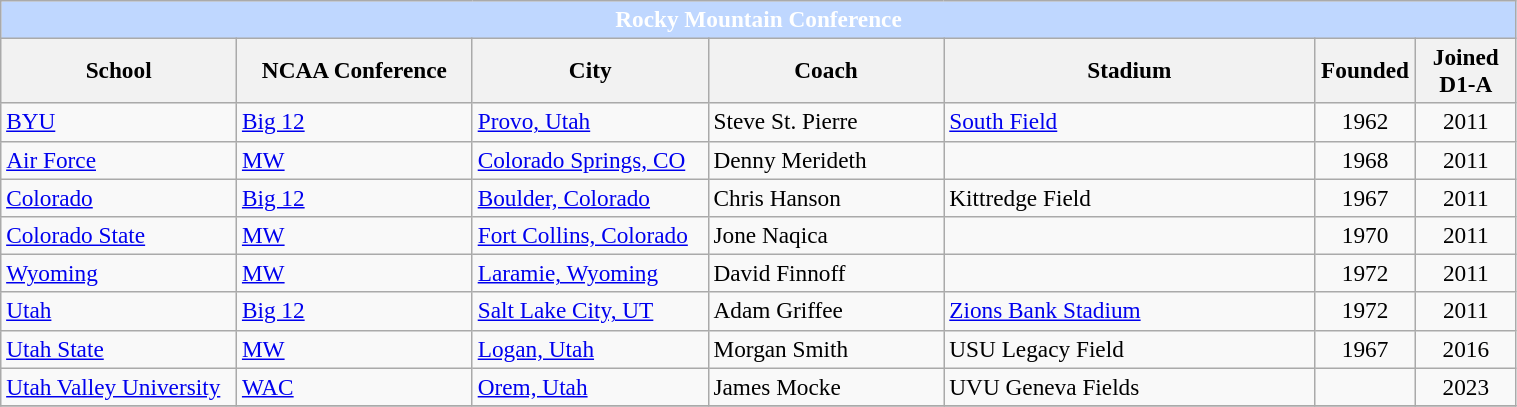<table class="wikitable" style="font-size:97%; text-align:left;">
<tr>
<th colspan=7 style="background:#BFD7FF; color:white">Rocky Mountain Conference</th>
</tr>
<tr>
<th width=150>School</th>
<th width=150>NCAA Conference</th>
<th width=150>City</th>
<th width=150>Coach</th>
<th width=240>Stadium</th>
<th width=60>Founded</th>
<th width=60>Joined D1-A</th>
</tr>
<tr>
<td><a href='#'>BYU</a></td>
<td><a href='#'>Big 12</a></td>
<td><a href='#'>Provo, Utah</a></td>
<td>Steve St. Pierre</td>
<td><a href='#'>South Field</a></td>
<td align="center">1962</td>
<td align="center">2011</td>
</tr>
<tr>
<td><a href='#'>Air Force</a></td>
<td><a href='#'>MW</a></td>
<td><a href='#'>Colorado Springs, CO</a></td>
<td>Denny Merideth</td>
<td></td>
<td align="center">1968</td>
<td align="center">2011</td>
</tr>
<tr>
<td><a href='#'>Colorado</a></td>
<td><a href='#'>Big 12</a></td>
<td><a href='#'>Boulder, Colorado</a></td>
<td>Chris Hanson</td>
<td>Kittredge Field</td>
<td align="center">1967</td>
<td align="center">2011</td>
</tr>
<tr>
<td><a href='#'>Colorado State</a></td>
<td><a href='#'>MW</a></td>
<td><a href='#'>Fort Collins, Colorado</a></td>
<td>Jone Naqica</td>
<td></td>
<td align="center">1970</td>
<td align="center">2011</td>
</tr>
<tr>
<td><a href='#'>Wyoming</a></td>
<td><a href='#'>MW</a></td>
<td><a href='#'>Laramie, Wyoming</a></td>
<td>David Finnoff</td>
<td></td>
<td align="center">1972</td>
<td align="center">2011</td>
</tr>
<tr>
<td><a href='#'>Utah</a></td>
<td><a href='#'>Big 12</a></td>
<td><a href='#'>Salt Lake City, UT</a></td>
<td>Adam Griffee</td>
<td><a href='#'>Zions Bank Stadium</a></td>
<td align=center>1972</td>
<td align=center>2011</td>
</tr>
<tr>
<td><a href='#'>Utah State</a></td>
<td><a href='#'>MW</a></td>
<td><a href='#'>Logan, Utah</a></td>
<td>Morgan Smith</td>
<td>USU Legacy Field</td>
<td align="center">1967</td>
<td align="center">2016</td>
</tr>
<tr>
<td><a href='#'>Utah Valley University</a></td>
<td><a href='#'>WAC</a></td>
<td><a href='#'>Orem, Utah</a></td>
<td>James Mocke</td>
<td>UVU Geneva Fields</td>
<td align="center"></td>
<td align="center">2023</td>
</tr>
<tr>
</tr>
</table>
